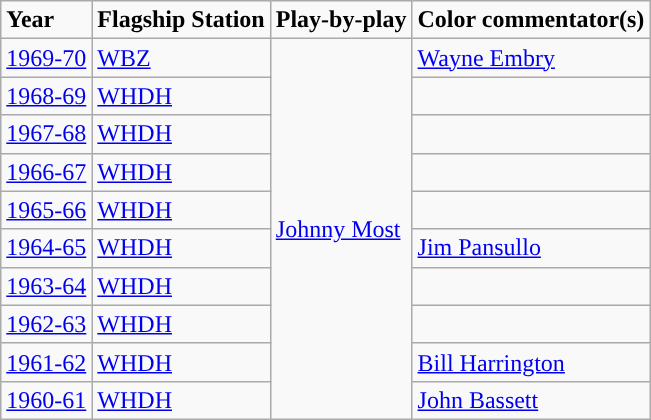<table class="wikitable">
<tr>
<td><strong>Year</strong></td>
<td><strong>Flagship Station</strong></td>
<td><strong>Play-by-play</strong></td>
<td><strong>Color commentator(s)</strong></td>
</tr>
<tr>
<td><a href='#'>1969-70</a></td>
<td><a href='#'>WBZ</a></td>
<td rowspan=10><a href='#'>Johnny Most</a></td>
<td><a href='#'>Wayne Embry</a></td>
</tr>
<tr>
<td><a href='#'>1968-69</a></td>
<td><a href='#'>WHDH</a></td>
<td></td>
</tr>
<tr>
<td><a href='#'>1967-68</a></td>
<td><a href='#'>WHDH</a></td>
<td></td>
</tr>
<tr>
<td><a href='#'>1966-67</a></td>
<td><a href='#'>WHDH</a></td>
<td></td>
</tr>
<tr>
<td><a href='#'>1965-66</a></td>
<td><a href='#'>WHDH</a></td>
<td></td>
</tr>
<tr>
<td><a href='#'>1964-65</a></td>
<td><a href='#'>WHDH</a></td>
<td><a href='#'>Jim Pansullo</a></td>
</tr>
<tr>
<td><a href='#'>1963-64</a></td>
<td><a href='#'>WHDH</a></td>
<td></td>
</tr>
<tr>
<td><a href='#'>1962-63</a></td>
<td><a href='#'>WHDH</a></td>
<td></td>
</tr>
<tr>
<td><a href='#'>1961-62</a></td>
<td><a href='#'>WHDH</a></td>
<td><a href='#'>Bill Harrington</a></td>
</tr>
<tr>
<td><a href='#'>1960-61</a></td>
<td><a href='#'>WHDH</a></td>
<td><a href='#'>John Bassett</a></td>
</tr>
</table>
